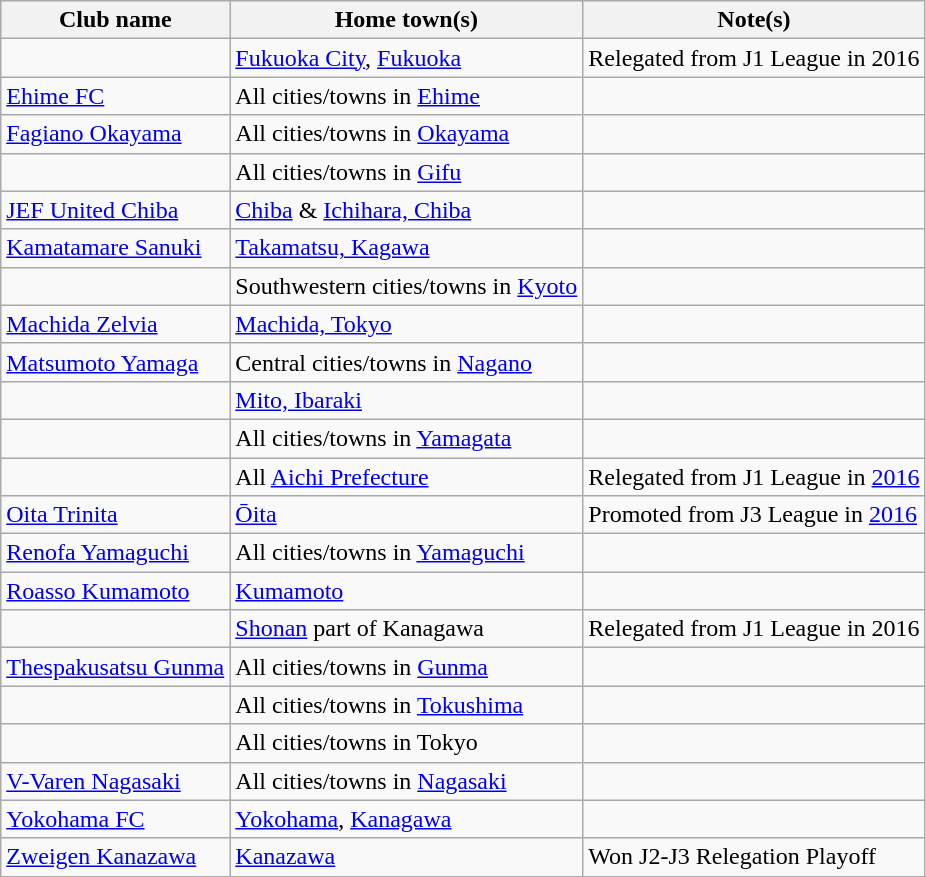<table class="wikitable sortable">
<tr>
<th>Club name</th>
<th>Home town(s)</th>
<th>Note(s)</th>
</tr>
<tr>
<td></td>
<td><a href='#'>Fukuoka City</a>, <a href='#'>Fukuoka</a></td>
<td>Relegated from J1 League in 2016</td>
</tr>
<tr>
<td><a href='#'>Ehime FC</a></td>
<td>All cities/towns in <a href='#'>Ehime</a></td>
<td></td>
</tr>
<tr>
<td><a href='#'>Fagiano Okayama</a></td>
<td>All cities/towns in <a href='#'>Okayama</a></td>
<td></td>
</tr>
<tr>
<td></td>
<td>All cities/towns in <a href='#'>Gifu</a></td>
<td></td>
</tr>
<tr>
<td><a href='#'>JEF United Chiba</a></td>
<td><a href='#'>Chiba</a> & <a href='#'>Ichihara, Chiba</a></td>
<td></td>
</tr>
<tr>
<td><a href='#'>Kamatamare Sanuki</a></td>
<td><a href='#'>Takamatsu, Kagawa</a></td>
<td></td>
</tr>
<tr>
<td></td>
<td>Southwestern cities/towns in <a href='#'>Kyoto</a></td>
<td></td>
</tr>
<tr>
<td><a href='#'>Machida Zelvia</a></td>
<td><a href='#'>Machida, Tokyo</a></td>
<td></td>
</tr>
<tr>
<td><a href='#'>Matsumoto Yamaga</a></td>
<td>Central cities/towns in <a href='#'>Nagano</a></td>
<td></td>
</tr>
<tr>
<td></td>
<td><a href='#'>Mito, Ibaraki</a></td>
<td></td>
</tr>
<tr>
<td></td>
<td>All cities/towns in <a href='#'>Yamagata</a></td>
<td></td>
</tr>
<tr>
<td></td>
<td>All <a href='#'>Aichi Prefecture</a></td>
<td>Relegated from J1 League in <a href='#'>2016</a></td>
</tr>
<tr>
<td><a href='#'>Oita Trinita</a></td>
<td><a href='#'>Ōita</a></td>
<td>Promoted from J3 League in <a href='#'>2016</a></td>
</tr>
<tr>
<td><a href='#'>Renofa Yamaguchi</a></td>
<td>All cities/towns in <a href='#'>Yamaguchi</a></td>
<td></td>
</tr>
<tr>
<td><a href='#'>Roasso Kumamoto</a></td>
<td><a href='#'>Kumamoto</a></td>
<td></td>
</tr>
<tr>
<td></td>
<td><a href='#'>Shonan</a> part of Kanagawa</td>
<td>Relegated from J1 League in 2016</td>
</tr>
<tr>
<td><a href='#'>Thespakusatsu Gunma</a></td>
<td>All cities/towns in <a href='#'>Gunma</a></td>
<td></td>
</tr>
<tr>
<td></td>
<td>All cities/towns in <a href='#'>Tokushima</a></td>
<td></td>
</tr>
<tr>
<td></td>
<td>All cities/towns in Tokyo</td>
<td></td>
</tr>
<tr>
<td><a href='#'>V-Varen Nagasaki</a></td>
<td>All cities/towns in <a href='#'>Nagasaki</a></td>
<td></td>
</tr>
<tr>
<td><a href='#'>Yokohama FC</a></td>
<td><a href='#'>Yokohama</a>, <a href='#'>Kanagawa</a></td>
<td></td>
</tr>
<tr>
<td><a href='#'>Zweigen Kanazawa</a></td>
<td><a href='#'>Kanazawa</a></td>
<td>Won J2-J3 Relegation Playoff</td>
</tr>
<tr>
</tr>
</table>
